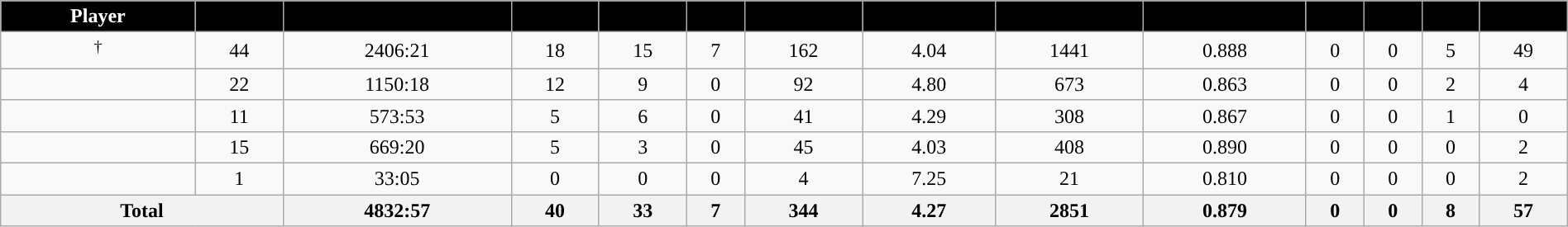<table class="wikitable sortable" style="width:100%; text-align:center;">
<tr>
<th style="color:white; background:#000000; ">Player</th>
<th style="color:white; background:#000000; "></th>
<th style="color:white; background:#000000; "></th>
<th style="color:white; background:#000000; "></th>
<th style="color:white; background:#000000; "></th>
<th style="color:white; background:#000000; "></th>
<th style="color:white; background:#000000; "></th>
<th style="color:white; background:#000000; "></th>
<th style="color:white; background:#000000; "></th>
<th style="color:white; background:#000000; "></th>
<th style="color:white; background:#000000; "></th>
<th style="color:white; background:#000000; "></th>
<th style="color:white; background:#000000; "></th>
<th style="color:white; background:#000000; "></th>
</tr>
<tr>
<td><sup>†</sup></td>
<td>44</td>
<td>2406:21</td>
<td>18</td>
<td>15</td>
<td>7</td>
<td>162</td>
<td>4.04</td>
<td>1441</td>
<td>0.888</td>
<td>0</td>
<td>0</td>
<td>5</td>
<td>49</td>
</tr>
<tr>
<td></td>
<td>22</td>
<td>1150:18</td>
<td>12</td>
<td>9</td>
<td>0</td>
<td>92</td>
<td>4.80</td>
<td>673</td>
<td>0.863</td>
<td>0</td>
<td>0</td>
<td>2</td>
<td>4</td>
</tr>
<tr>
<td></td>
<td>11</td>
<td>573:53</td>
<td>5</td>
<td>6</td>
<td>0</td>
<td>41</td>
<td>4.29</td>
<td>308</td>
<td>0.867</td>
<td>0</td>
<td>0</td>
<td>1</td>
<td>0</td>
</tr>
<tr>
<td></td>
<td>15</td>
<td>669:20</td>
<td>5</td>
<td>3</td>
<td>0</td>
<td>45</td>
<td>4.03</td>
<td>408</td>
<td>0.890</td>
<td>0</td>
<td>0</td>
<td>0</td>
<td>2</td>
</tr>
<tr>
<td></td>
<td>1</td>
<td>33:05</td>
<td>0</td>
<td>0</td>
<td>0</td>
<td>4</td>
<td>7.25</td>
<td>21</td>
<td>0.810</td>
<td>0</td>
<td>0</td>
<td>0</td>
<td>2</td>
</tr>
<tr class="sortbottom">
<th colspan=2>Total</th>
<th>4832:57</th>
<th>40</th>
<th>33</th>
<th>7</th>
<th>344</th>
<th>4.27</th>
<th>2851</th>
<th>0.879</th>
<th>0</th>
<th>0</th>
<th>8</th>
<th>57</th>
</tr>
</table>
